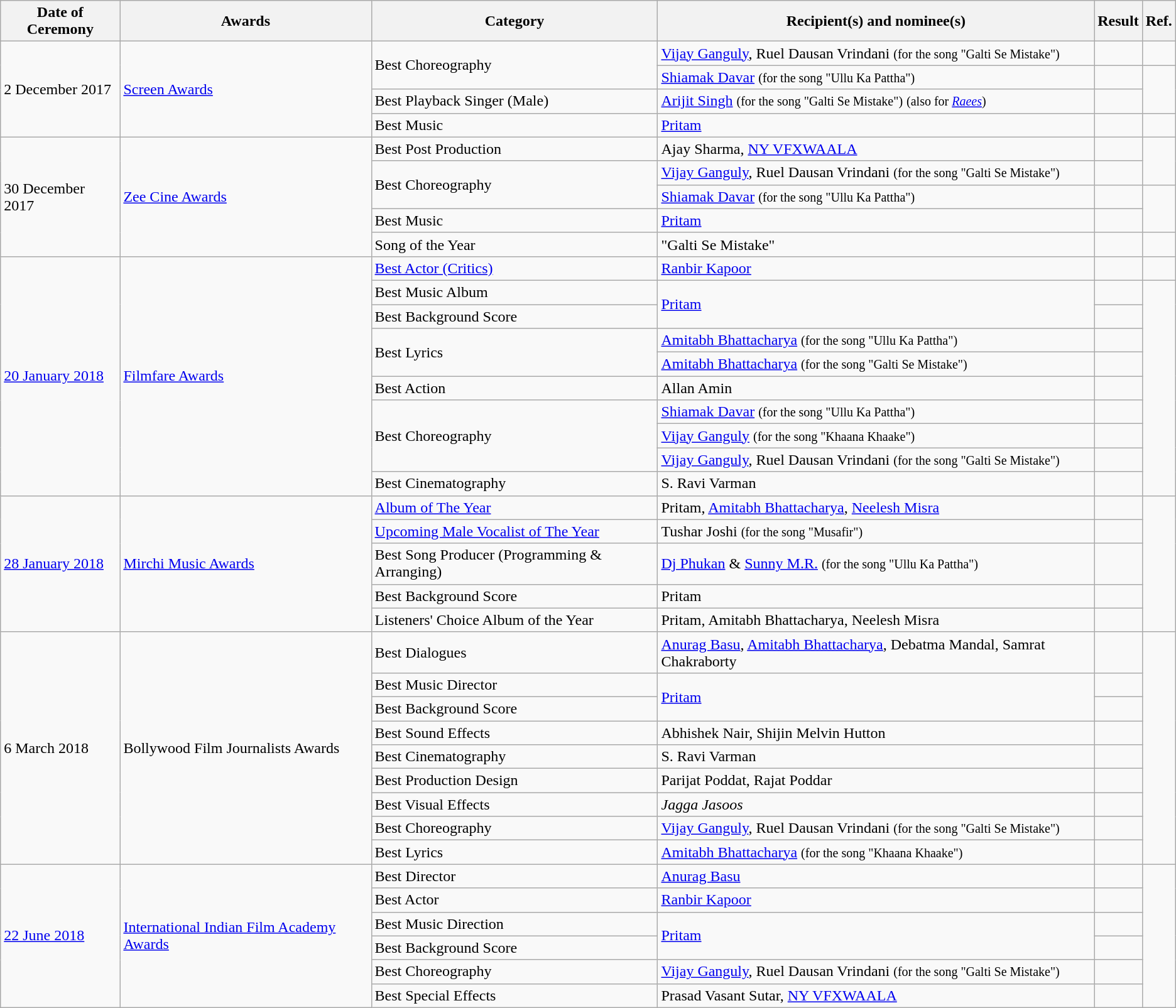<table class="wikitable sortable">
<tr>
<th>Date of Ceremony</th>
<th>Awards</th>
<th>Category</th>
<th>Recipient(s) and nominee(s)</th>
<th>Result</th>
<th>Ref.</th>
</tr>
<tr>
<td rowspan="4">2 December 2017</td>
<td rowspan="4"><a href='#'>Screen Awards</a></td>
<td rowspan="2">Best Choreography</td>
<td><a href='#'>Vijay Ganguly</a>, Ruel Dausan Vrindani <small>(for the song "Galti Se Mistake")</small></td>
<td></td>
<td></td>
</tr>
<tr>
<td><a href='#'>Shiamak Davar</a> <small>(for the song "Ullu Ka Pattha")</small></td>
<td></td>
<td rowspan="2"></td>
</tr>
<tr>
<td>Best Playback Singer (Male)</td>
<td><a href='#'>Arijit Singh</a> <small>(for the song "Galti Se Mistake")</small> <small>(also for <em><a href='#'>Raees</a></em>)</small></td>
<td></td>
</tr>
<tr>
<td>Best Music</td>
<td><a href='#'>Pritam</a></td>
<td></td>
<td></td>
</tr>
<tr>
<td rowspan="5">30 December 2017</td>
<td rowspan="5"><a href='#'>Zee Cine Awards</a></td>
<td>Best Post Production</td>
<td>Ajay Sharma, <a href='#'>NY VFXWAALA</a></td>
<td></td>
<td rowspan="2"></td>
</tr>
<tr>
<td rowspan="2">Best Choreography</td>
<td><a href='#'>Vijay Ganguly</a>, Ruel Dausan Vrindani <small>(for the song "Galti Se Mistake")</small></td>
<td></td>
</tr>
<tr>
<td><a href='#'>Shiamak Davar</a> <small>(for the song "Ullu Ka Pattha")</small></td>
<td></td>
<td rowspan="2"></td>
</tr>
<tr>
<td>Best Music</td>
<td><a href='#'>Pritam</a></td>
<td></td>
</tr>
<tr>
<td>Song of the Year</td>
<td>"Galti Se Mistake"</td>
<td></td>
<td></td>
</tr>
<tr>
<td rowspan="10"><a href='#'>20 January 2018</a></td>
<td rowspan="10"><a href='#'>Filmfare Awards</a></td>
<td><a href='#'>Best Actor (Critics)</a></td>
<td><a href='#'>Ranbir Kapoor</a></td>
<td></td>
<td></td>
</tr>
<tr>
<td>Best Music Album</td>
<td rowspan="2"><a href='#'>Pritam</a></td>
<td></td>
<td rowspan="9"></td>
</tr>
<tr>
<td>Best Background Score</td>
<td></td>
</tr>
<tr>
<td rowspan="2">Best Lyrics</td>
<td><a href='#'>Amitabh Bhattacharya</a> <small>(for the song "Ullu Ka Pattha")</small></td>
<td></td>
</tr>
<tr>
<td><a href='#'>Amitabh Bhattacharya</a> <small>(for the song "Galti Se Mistake")</small></td>
<td></td>
</tr>
<tr>
<td>Best Action</td>
<td>Allan Amin</td>
<td></td>
</tr>
<tr>
<td rowspan="3">Best Choreography</td>
<td><a href='#'>Shiamak Davar</a> <small>(for the song "Ullu Ka Pattha")</small></td>
<td></td>
</tr>
<tr>
<td><a href='#'>Vijay Ganguly</a> <small>(for the song "Khaana Khaake")</small></td>
<td></td>
</tr>
<tr>
<td><a href='#'>Vijay Ganguly</a>, Ruel Dausan Vrindani <small>(for the song "Galti Se Mistake")</small></td>
<td></td>
</tr>
<tr>
<td>Best Cinematography</td>
<td>S. Ravi Varman</td>
<td></td>
</tr>
<tr>
<td rowspan="5"><a href='#'>28 January 2018</a></td>
<td rowspan="5"><a href='#'>Mirchi Music Awards</a></td>
<td><a href='#'>Album of The Year</a></td>
<td>Pritam, <a href='#'>Amitabh Bhattacharya</a>, <a href='#'>Neelesh Misra</a></td>
<td></td>
<td rowspan="5"></td>
</tr>
<tr>
<td><a href='#'>Upcoming Male Vocalist of The Year</a></td>
<td>Tushar Joshi <small>(for the song "Musafir")</small></td>
<td></td>
</tr>
<tr>
<td>Best Song Producer (Programming & Arranging)</td>
<td><a href='#'>Dj Phukan</a> & <a href='#'>Sunny M.R.</a> <small>(for the song "Ullu Ka Pattha")</small></td>
<td></td>
</tr>
<tr>
<td>Best Background Score</td>
<td>Pritam</td>
<td></td>
</tr>
<tr>
<td>Listeners' Choice Album of the Year</td>
<td>Pritam, Amitabh Bhattacharya, Neelesh Misra</td>
<td></td>
</tr>
<tr>
<td rowspan="9">6 March 2018</td>
<td rowspan="9">Bollywood Film Journalists Awards</td>
<td>Best Dialogues</td>
<td><a href='#'>Anurag Basu</a>, <a href='#'>Amitabh Bhattacharya</a>, Debatma Mandal, Samrat Chakraborty</td>
<td></td>
<td rowspan="9"></td>
</tr>
<tr>
<td>Best Music Director</td>
<td rowspan="2"><a href='#'>Pritam</a></td>
<td></td>
</tr>
<tr>
<td>Best Background Score</td>
<td></td>
</tr>
<tr>
<td>Best Sound Effects</td>
<td>Abhishek Nair, Shijin Melvin Hutton</td>
<td></td>
</tr>
<tr>
<td>Best Cinematography</td>
<td>S. Ravi Varman</td>
<td></td>
</tr>
<tr>
<td>Best Production Design</td>
<td>Parijat Poddat, Rajat Poddar</td>
<td></td>
</tr>
<tr>
<td>Best Visual Effects</td>
<td><em>Jagga Jasoos</em></td>
<td></td>
</tr>
<tr>
<td>Best Choreography</td>
<td><a href='#'>Vijay Ganguly</a>, Ruel Dausan Vrindani <small>(for the song "Galti Se Mistake")</small></td>
<td></td>
</tr>
<tr>
<td>Best Lyrics</td>
<td><a href='#'>Amitabh Bhattacharya</a> <small>(for the song "Khaana Khaake")</small></td>
<td></td>
</tr>
<tr>
<td rowspan="6"><a href='#'>22 June 2018</a></td>
<td rowspan="6"><a href='#'>International Indian Film Academy Awards</a></td>
<td>Best Director</td>
<td><a href='#'>Anurag Basu</a></td>
<td></td>
<td rowspan="6"></td>
</tr>
<tr>
<td>Best Actor</td>
<td><a href='#'>Ranbir Kapoor</a></td>
<td></td>
</tr>
<tr>
<td>Best Music Direction</td>
<td rowspan="2"><a href='#'>Pritam</a></td>
<td></td>
</tr>
<tr>
<td>Best Background Score</td>
<td></td>
</tr>
<tr>
<td>Best Choreography</td>
<td><a href='#'>Vijay Ganguly</a>, Ruel Dausan Vrindani <small>(for the song "Galti Se Mistake")</small></td>
<td></td>
</tr>
<tr>
<td>Best Special Effects</td>
<td>Prasad Vasant Sutar, <a href='#'>NY VFXWAALA</a></td>
<td></td>
</tr>
</table>
